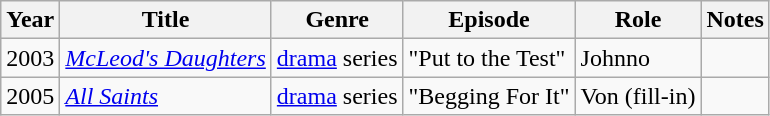<table class="wikitable sortable">
<tr>
<th>Year</th>
<th>Title</th>
<th>Genre</th>
<th>Episode</th>
<th>Role</th>
<th class="unsortable">Notes</th>
</tr>
<tr>
<td>2003</td>
<td><em><a href='#'>McLeod's Daughters</a></em></td>
<td><a href='#'>drama</a> series</td>
<td>"Put to the Test"</td>
<td>Johnno</td>
<td></td>
</tr>
<tr>
<td>2005</td>
<td><em><a href='#'>All Saints</a></em></td>
<td><a href='#'>drama</a> series</td>
<td>"Begging For It"</td>
<td>Von (fill-in)</td>
<td></td>
</tr>
</table>
